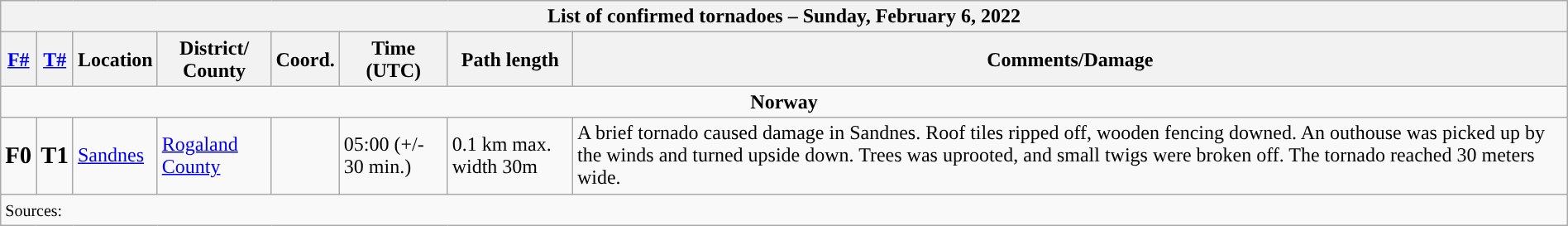<table class="wikitable collapsible" width="100%">
<tr>
<th colspan="8">List of confirmed tornadoes – Sunday, February 6, 2022</th>
</tr>
<tr>
<th><a href='#'>F#</a></th>
<th><a href='#'>T#</a></th>
<th>Location</th>
<th>District/<br>County</th>
<th>Coord.</th>
<th>Time (UTC)</th>
<th>Path length</th>
<th>Comments/Damage</th>
</tr>
<tr>
<td colspan="8" align=center><strong>Norway</strong></td>
</tr>
<tr>
<td><big><strong>F0</strong></big></td>
<td><big><strong>T1</strong></big></td>
<td><a href='#'>Sandnes</a></td>
<td><a href='#'>Rogaland County</a></td>
<td></td>
<td>05:00 (+/- 30 min.)</td>
<td>0.1 km max. width 30m</td>
<td>A brief tornado caused damage in Sandnes. Roof tiles ripped off, wooden fencing downed. An outhouse was picked up by the winds and turned upside down. Trees was uprooted, and small twigs were broken off. The tornado reached 30 meters wide.</td>
</tr>
<tr>
<td colspan="8"><small>Sources:  </small></td>
</tr>
</table>
